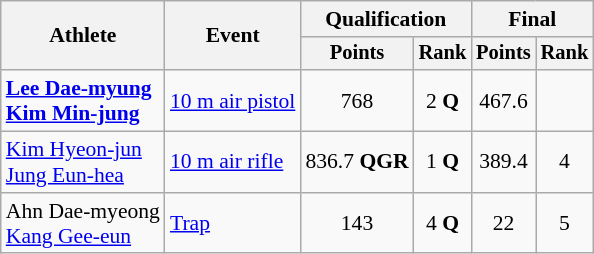<table class=wikitable style=font-size:90%;text-align:center>
<tr>
<th rowspan="2">Athlete</th>
<th rowspan="2">Event</th>
<th colspan=2>Qualification</th>
<th colspan=2>Final</th>
</tr>
<tr style="font-size:95%">
<th>Points</th>
<th>Rank</th>
<th>Points</th>
<th>Rank</th>
</tr>
<tr>
<td align=left><strong><a href='#'>Lee Dae-myung</a><br><a href='#'>Kim Min-jung</a></strong></td>
<td align=left><a href='#'>10 m air pistol</a></td>
<td>768</td>
<td>2 <strong>Q</strong></td>
<td>467.6</td>
<td></td>
</tr>
<tr>
<td align=left><a href='#'>Kim Hyeon-jun</a><br><a href='#'>Jung Eun-hea</a></td>
<td align=left><a href='#'>10 m air rifle</a></td>
<td>836.7 <strong>QGR</strong></td>
<td>1 <strong>Q</strong></td>
<td>389.4</td>
<td>4</td>
</tr>
<tr>
<td align=left>Ahn Dae-myeong<br><a href='#'>Kang Gee-eun</a></td>
<td align=left><a href='#'>Trap</a></td>
<td>143</td>
<td>4 <strong>Q</strong></td>
<td>22</td>
<td>5</td>
</tr>
</table>
